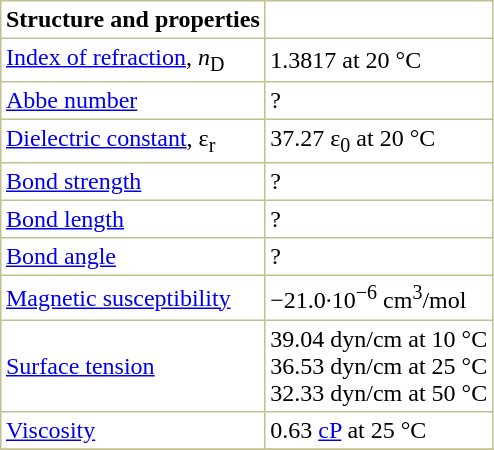<table border="1" cellspacing="0" cellpadding="3" style="margin: 0 0 0 0.5em; background: #FFFFFF; border-collapse: collapse; border-color: #C0C090;">
<tr>
<th>Structure and properties</th>
</tr>
<tr>
<td><a href='#'>Index of refraction</a>, <em>n</em><sub>D</sub></td>
<td>1.3817 at 20 °C </td>
</tr>
<tr>
<td><a href='#'>Abbe number</a></td>
<td>? </td>
</tr>
<tr>
<td><a href='#'>Dielectric constant</a>, ε<sub>r</sub></td>
<td>37.27 ε<sub>0</sub> at 20 °C </td>
</tr>
<tr>
<td><a href='#'>Bond strength</a></td>
<td>? </td>
</tr>
<tr>
<td><a href='#'>Bond length</a></td>
<td>? </td>
</tr>
<tr>
<td><a href='#'>Bond angle</a></td>
<td>? </td>
</tr>
<tr>
<td><a href='#'>Magnetic susceptibility</a></td>
<td>−21.0·10<sup>−6</sup> cm<sup>3</sup>/mol</td>
</tr>
<tr>
<td><a href='#'>Surface tension</a></td>
<td>39.04 dyn/cm at 10 °C<br>36.53 dyn/cm at 25 °C<br>32.33 dyn/cm at 50 °C</td>
</tr>
<tr>
<td><a href='#'>Viscosity</a></td>
<td>0.63 <a href='#'>cP</a> at 25 °C</td>
</tr>
<tr>
</tr>
</table>
